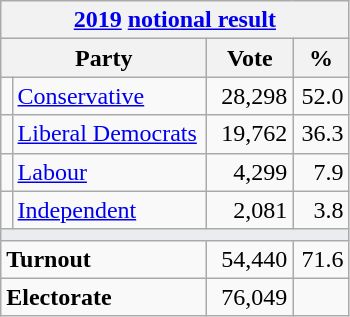<table class="wikitable">
<tr>
<th colspan="4"><a href='#'>2019</a> <a href='#'>notional result</a></th>
</tr>
<tr>
<th bgcolor="#DDDDFF" width="130px" colspan="2">Party</th>
<th bgcolor="#DDDDFF" width="50px">Vote</th>
<th bgcolor="#DDDDFF" width="30px">%</th>
</tr>
<tr>
<td></td>
<td><a href='#'>Conservative</a></td>
<td align=right>28,298</td>
<td align=right>52.0</td>
</tr>
<tr>
<td></td>
<td><a href='#'>Liberal Democrats</a></td>
<td align=right>19,762</td>
<td align=right>36.3</td>
</tr>
<tr>
<td></td>
<td><a href='#'>Labour</a></td>
<td align=right>4,299</td>
<td align=right>7.9</td>
</tr>
<tr>
<td></td>
<td><a href='#'>Independent</a></td>
<td align=right>2,081</td>
<td align=right>3.8</td>
</tr>
<tr>
<td colspan="4" bgcolor="#EAECF0"></td>
</tr>
<tr>
<td colspan="2"><strong>Turnout</strong></td>
<td align=right>54,440</td>
<td align=right>71.6</td>
</tr>
<tr>
<td colspan="2"><strong>Electorate</strong></td>
<td align=right>76,049</td>
</tr>
</table>
